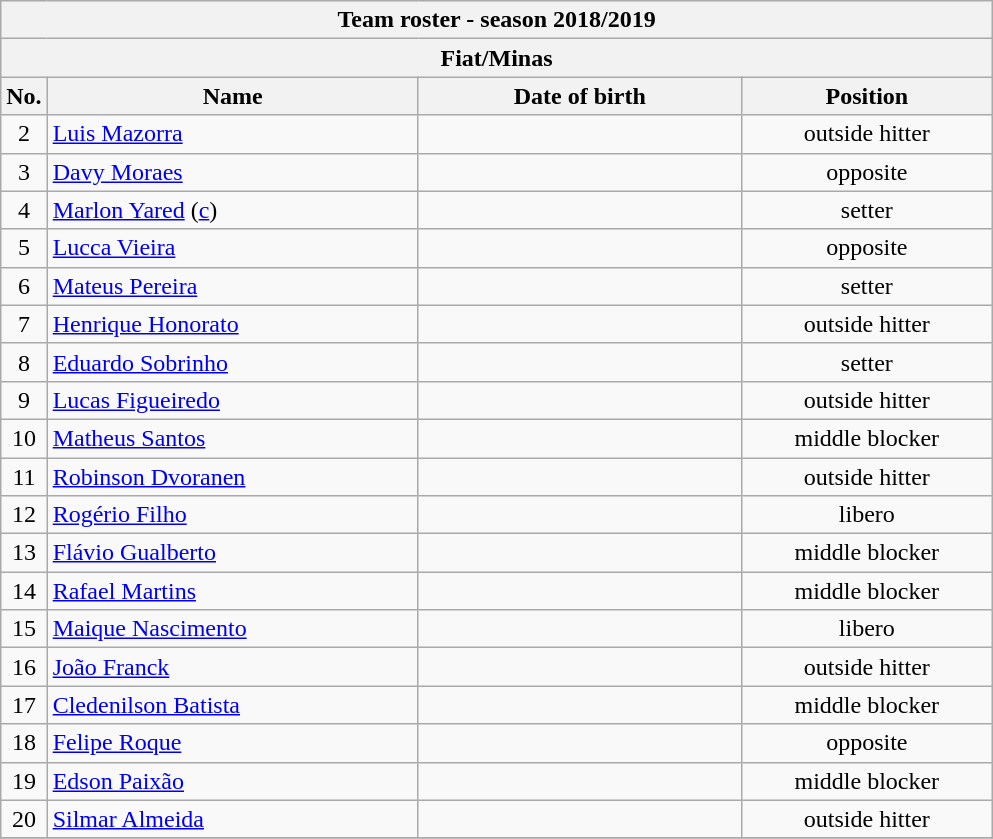<table class="wikitable collapsible collapsed sortable" style="font-size:100%; text-align:center;">
<tr>
<th colspan=6>Team roster - season 2018/2019</th>
</tr>
<tr>
<th colspan=6>Fiat/Minas</th>
</tr>
<tr>
<th>No.</th>
<th style="width:15em">Name</th>
<th style="width:13em">Date of birth</th>
<th style="width:10em">Position</th>
</tr>
<tr>
<td>2</td>
<td align=left> <a href='#'>Luis Mazorra</a></td>
<td align=right></td>
<td>outside hitter</td>
</tr>
<tr>
<td>3</td>
<td align=left> <a href='#'>Davy Moraes</a></td>
<td align=right></td>
<td>opposite</td>
</tr>
<tr>
<td>4</td>
<td align=left> <a href='#'>Marlon Yared</a> (<a href='#'>c</a>)</td>
<td align=right></td>
<td>setter</td>
</tr>
<tr>
<td>5</td>
<td align=left> <a href='#'>Lucca Vieira</a></td>
<td align=right></td>
<td>opposite</td>
</tr>
<tr>
<td>6</td>
<td align=left> <a href='#'>Mateus Pereira</a></td>
<td align=right></td>
<td>setter</td>
</tr>
<tr>
<td>7</td>
<td align=left> <a href='#'>Henrique Honorato</a></td>
<td align=right></td>
<td>outside hitter</td>
</tr>
<tr>
<td>8</td>
<td align=left> <a href='#'>Eduardo Sobrinho</a></td>
<td align=right></td>
<td>setter</td>
</tr>
<tr>
<td>9</td>
<td align=left> <a href='#'>Lucas Figueiredo</a></td>
<td align=right></td>
<td>outside hitter</td>
</tr>
<tr>
<td>10</td>
<td align=left> <a href='#'>Matheus Santos</a></td>
<td align=right></td>
<td>middle blocker</td>
</tr>
<tr>
<td>11</td>
<td align=left> <a href='#'>Robinson Dvoranen</a></td>
<td align=right></td>
<td>outside hitter</td>
</tr>
<tr>
<td>12</td>
<td align=left> <a href='#'>Rogério Filho</a></td>
<td align=right></td>
<td>libero</td>
</tr>
<tr>
<td>13</td>
<td align=left> <a href='#'>Flávio Gualberto</a></td>
<td align=right></td>
<td>middle blocker</td>
</tr>
<tr>
<td>14</td>
<td align=left> <a href='#'>Rafael Martins</a></td>
<td align=right></td>
<td>middle blocker</td>
</tr>
<tr>
<td>15</td>
<td align=left> <a href='#'>Maique Nascimento</a></td>
<td align=right></td>
<td>libero</td>
</tr>
<tr>
<td>16</td>
<td align=left> <a href='#'>João Franck</a></td>
<td align=right></td>
<td>outside hitter</td>
</tr>
<tr>
<td>17</td>
<td align=left> <a href='#'>Cledenilson Batista</a></td>
<td align=right></td>
<td>middle blocker</td>
</tr>
<tr>
<td>18</td>
<td align=left> <a href='#'>Felipe Roque</a></td>
<td align=right></td>
<td>opposite</td>
</tr>
<tr>
<td>19</td>
<td align=left> <a href='#'>Edson Paixão</a></td>
<td align=right></td>
<td>middle blocker</td>
</tr>
<tr>
<td>20</td>
<td align=left> <a href='#'>Silmar Almeida</a></td>
<td align=right></td>
<td>outside hitter</td>
</tr>
<tr>
</tr>
</table>
